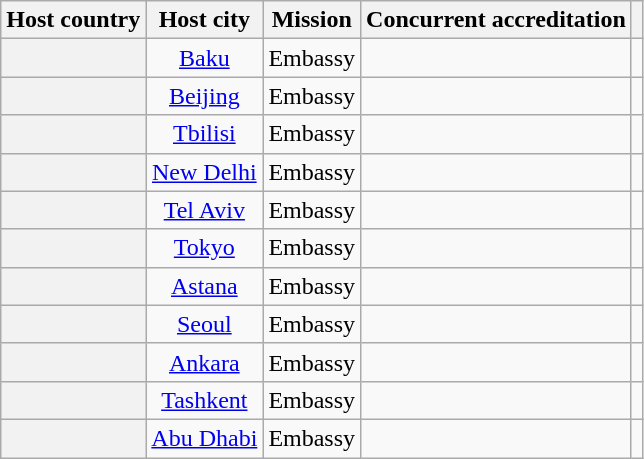<table class="wikitable plainrowheaders" style="text-align:center;">
<tr>
<th scope="col">Host country</th>
<th scope="col">Host city</th>
<th scope="col">Mission</th>
<th scope="col">Concurrent accreditation</th>
<th scope="col"></th>
</tr>
<tr>
<th scope="row"></th>
<td><a href='#'>Baku</a></td>
<td>Embassy</td>
<td></td>
<td></td>
</tr>
<tr>
<th scope="row"></th>
<td><a href='#'>Beijing</a></td>
<td>Embassy</td>
<td></td>
<td></td>
</tr>
<tr>
<th scope="row"></th>
<td><a href='#'>Tbilisi</a></td>
<td>Embassy</td>
<td></td>
<td></td>
</tr>
<tr>
<th scope="row"></th>
<td><a href='#'>New Delhi</a></td>
<td>Embassy</td>
<td></td>
<td></td>
</tr>
<tr>
<th scope="row"></th>
<td><a href='#'>Tel Aviv</a></td>
<td>Embassy</td>
<td></td>
<td></td>
</tr>
<tr>
<th scope="row"></th>
<td><a href='#'>Tokyo</a></td>
<td>Embassy</td>
<td></td>
<td></td>
</tr>
<tr>
<th scope="row"></th>
<td><a href='#'>Astana</a></td>
<td>Embassy</td>
<td></td>
<td></td>
</tr>
<tr>
<th scope="row"></th>
<td><a href='#'>Seoul</a></td>
<td>Embassy</td>
<td></td>
<td></td>
</tr>
<tr>
<th scope="row"></th>
<td><a href='#'>Ankara</a></td>
<td>Embassy</td>
<td></td>
<td></td>
</tr>
<tr>
<th scope="row"></th>
<td><a href='#'>Tashkent</a></td>
<td>Embassy</td>
<td></td>
<td></td>
</tr>
<tr>
<th scope="row"></th>
<td><a href='#'>Abu Dhabi</a></td>
<td>Embassy</td>
<td></td>
<td></td>
</tr>
</table>
